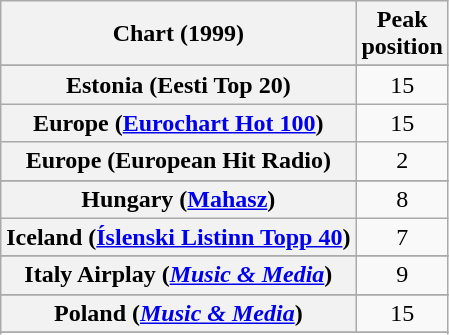<table class="wikitable sortable plainrowheaders" style="text-align:center">
<tr>
<th>Chart (1999)</th>
<th>Peak<br>position</th>
</tr>
<tr>
</tr>
<tr>
<th scope="row">Estonia (Eesti Top 20)</th>
<td align="center">15</td>
</tr>
<tr>
<th scope="row">Europe (<a href='#'>Eurochart Hot 100</a>)</th>
<td>15</td>
</tr>
<tr>
<th scope="row">Europe (European Hit Radio)</th>
<td>2</td>
</tr>
<tr>
</tr>
<tr>
</tr>
<tr>
<th scope="row">Hungary (<a href='#'>Mahasz</a>)</th>
<td>8</td>
</tr>
<tr>
<th scope="row">Iceland (<a href='#'>Íslenski Listinn Topp 40</a>)</th>
<td>7</td>
</tr>
<tr>
</tr>
<tr>
<th scope="row">Italy Airplay (<em><a href='#'>Music & Media</a></em>)</th>
<td>9</td>
</tr>
<tr>
</tr>
<tr>
</tr>
<tr>
<th scope="row">Poland (<em><a href='#'>Music & Media</a></em>)</th>
<td>15</td>
</tr>
<tr>
</tr>
<tr>
</tr>
</table>
